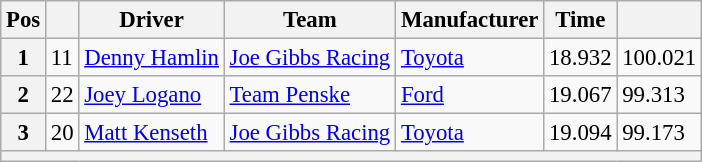<table class="wikitable" style="font-size:95%">
<tr>
<th>Pos</th>
<th></th>
<th>Driver</th>
<th>Team</th>
<th>Manufacturer</th>
<th>Time</th>
<th></th>
</tr>
<tr>
<th>1</th>
<td>11</td>
<td><a href='#'>Denny Hamlin</a></td>
<td><a href='#'>Joe Gibbs Racing</a></td>
<td><a href='#'>Toyota</a></td>
<td>18.932</td>
<td>100.021</td>
</tr>
<tr>
<th>2</th>
<td>22</td>
<td><a href='#'>Joey Logano</a></td>
<td><a href='#'>Team Penske</a></td>
<td><a href='#'>Ford</a></td>
<td>19.067</td>
<td>99.313</td>
</tr>
<tr>
<th>3</th>
<td>20</td>
<td><a href='#'>Matt Kenseth</a></td>
<td><a href='#'>Joe Gibbs Racing</a></td>
<td><a href='#'>Toyota</a></td>
<td>19.094</td>
<td>99.173</td>
</tr>
<tr>
<th colspan="7"></th>
</tr>
</table>
